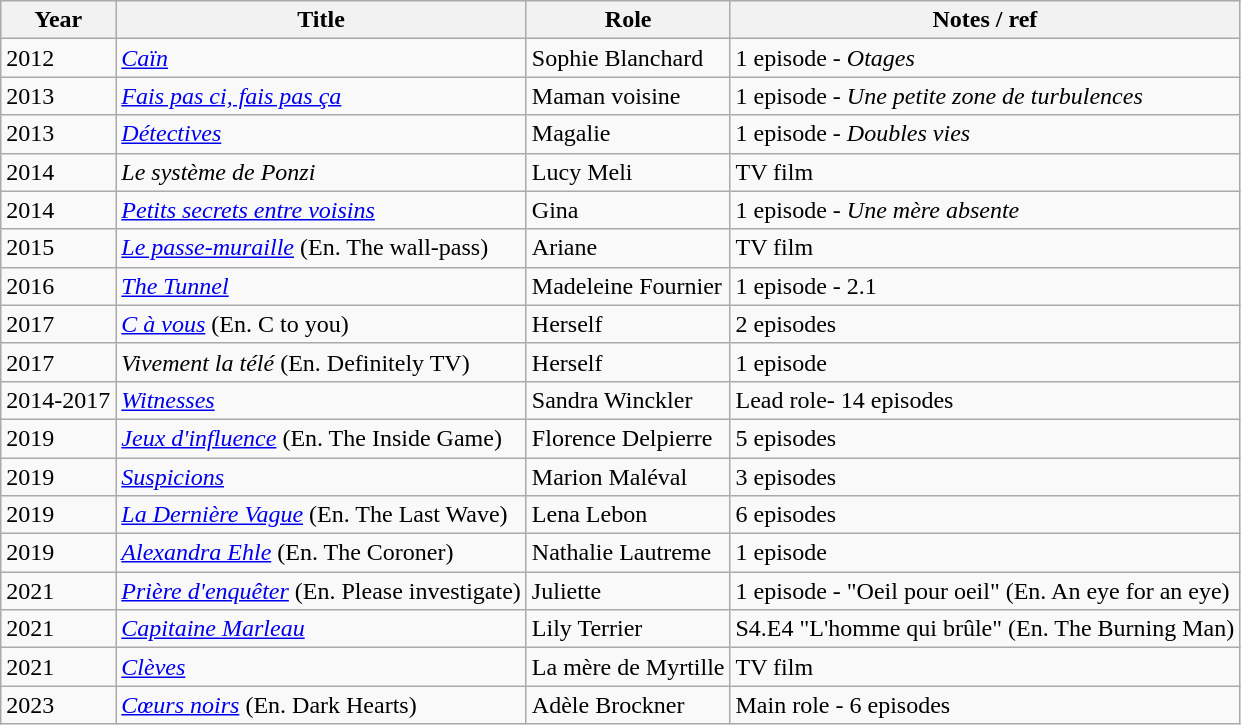<table class="wikitable unsortable">
<tr>
<th>Year</th>
<th>Title</th>
<th>Role</th>
<th>Notes / ref</th>
</tr>
<tr>
<td>2012</td>
<td><em><a href='#'>Caïn</a></em></td>
<td>Sophie Blanchard</td>
<td>1 episode - <em>Otages</em></td>
</tr>
<tr>
<td>2013</td>
<td><em><a href='#'>Fais pas ci, fais pas ça</a></em></td>
<td>Maman voisine</td>
<td>1 episode - <em>Une petite zone de turbulences</em></td>
</tr>
<tr>
<td>2013</td>
<td><em><a href='#'>Détectives</a> </em></td>
<td>Magalie</td>
<td>1 episode - <em>Doubles vies</em></td>
</tr>
<tr>
<td>2014</td>
<td><em>Le système de Ponzi</em></td>
<td>Lucy Meli</td>
<td>TV film</td>
</tr>
<tr>
<td>2014</td>
<td><em><a href='#'>Petits secrets entre voisins</a></em></td>
<td>Gina</td>
<td>1 episode - <em>Une mère absente</em></td>
</tr>
<tr>
<td>2015</td>
<td><em><a href='#'>Le passe-muraille</a></em> (En. The wall-pass)</td>
<td>Ariane</td>
<td>TV film</td>
</tr>
<tr>
<td>2016</td>
<td><em><a href='#'>The Tunnel</a></em></td>
<td>Madeleine Fournier</td>
<td>1 episode - 2.1</td>
</tr>
<tr>
<td>2017</td>
<td><em><a href='#'>C à vous</a></em>  (En. C to you)</td>
<td>Herself</td>
<td>2 episodes</td>
</tr>
<tr>
<td>2017</td>
<td><em>Vivement la télé </em> (En. Definitely TV)</td>
<td>Herself</td>
<td>1 episode</td>
</tr>
<tr>
<td>2014-2017</td>
<td><em><a href='#'>Witnesses</a></em></td>
<td>Sandra Winckler</td>
<td>Lead role- 14 episodes</td>
</tr>
<tr>
<td>2019</td>
<td><em><a href='#'>Jeux d'influence</a></em> (En. The Inside Game)</td>
<td>Florence Delpierre</td>
<td>5 episodes</td>
</tr>
<tr>
<td>2019</td>
<td><em><a href='#'>Suspicions</a></em></td>
<td>Marion Maléval</td>
<td>3 episodes</td>
</tr>
<tr>
<td>2019</td>
<td><em><a href='#'>La Dernière Vague</a></em> (En. The Last Wave)</td>
<td>Lena Lebon</td>
<td>6 episodes</td>
</tr>
<tr>
<td>2019</td>
<td><em><a href='#'>Alexandra Ehle</a></em> (En. The Coroner)</td>
<td>Nathalie Lautreme</td>
<td>1 episode</td>
</tr>
<tr>
<td>2021</td>
<td><em><a href='#'>Prière d'enquêter</a></em> (En. Please investigate)</td>
<td>Juliette</td>
<td>1 episode - "Oeil pour oeil" (En. An eye for an eye)</td>
</tr>
<tr>
<td>2021</td>
<td><em><a href='#'>Capitaine Marleau</a></em></td>
<td>Lily Terrier</td>
<td>S4.E4 "L'homme qui brûle" (En. The Burning Man)</td>
</tr>
<tr>
<td>2021</td>
<td><em><a href='#'>Clèves</a></em></td>
<td>La mère de Myrtille</td>
<td>TV film </td>
</tr>
<tr>
<td>2023</td>
<td><em><a href='#'>Cœurs noirs</a></em> (En. Dark Hearts)</td>
<td>Adèle Brockner</td>
<td>Main role - 6 episodes</td>
</tr>
</table>
